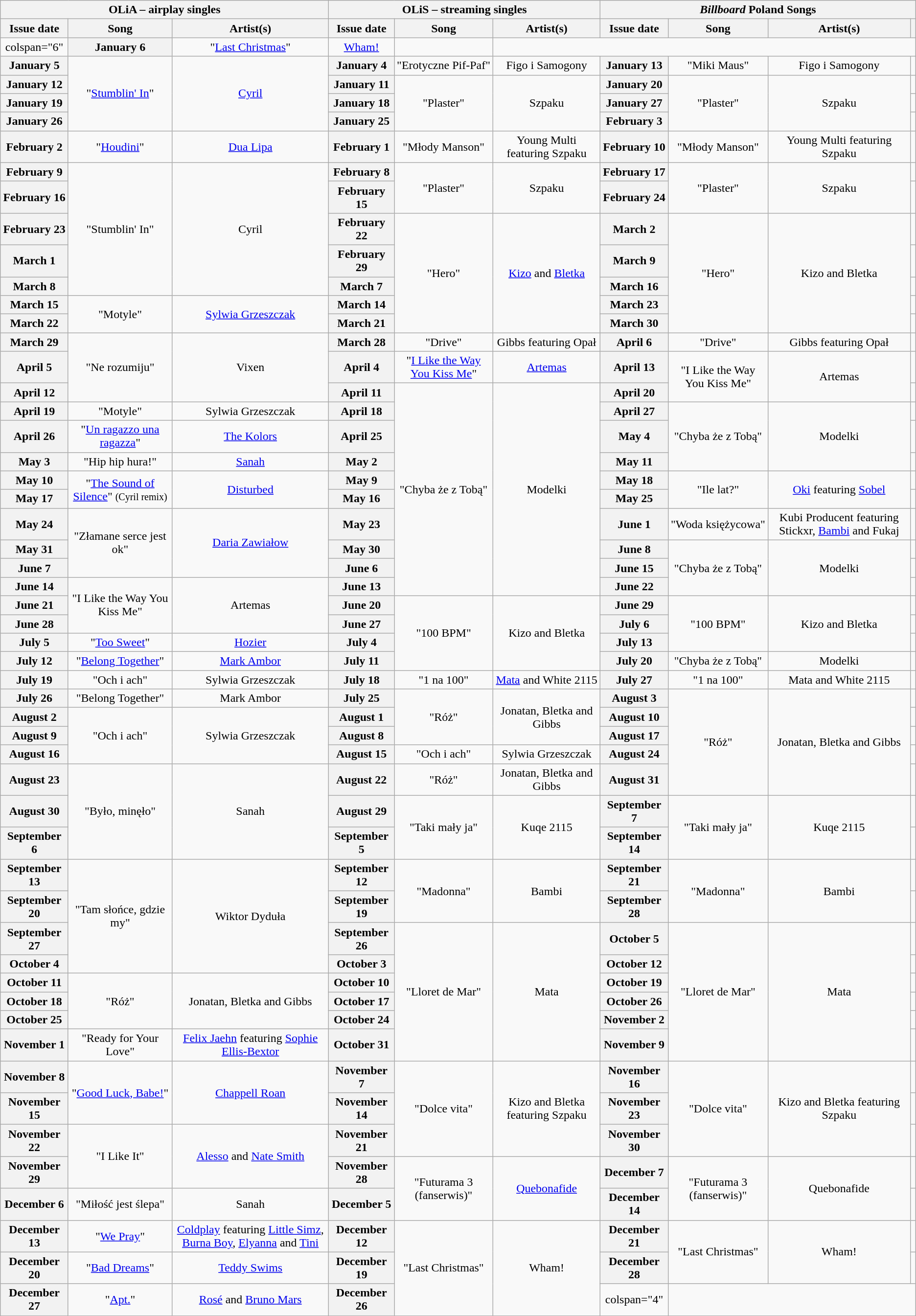<table class="wikitable plainrowheaders" style="text-align: center">
<tr>
<th colspan="3">OLiA – airplay singles</th>
<th colspan="3">OLiS – streaming singles</th>
<th colspan="4"><em>Billboard</em> Poland Songs</th>
</tr>
<tr>
<th>Issue date</th>
<th>Song</th>
<th>Artist(s)</th>
<th>Issue date</th>
<th>Song</th>
<th>Artist(s)</th>
<th>Issue date</th>
<th>Song</th>
<th>Artist(s)</th>
<th></th>
</tr>
<tr>
<td>colspan="6" </td>
<th scope="row">January 6</th>
<td>"<a href='#'>Last Christmas</a>"</td>
<td><a href='#'>Wham!</a></td>
<td></td>
</tr>
<tr>
<th scope="row">January 5</th>
<td rowspan="4">"<a href='#'>Stumblin' In</a>"</td>
<td rowspan="4"><a href='#'>Cyril</a></td>
<th scope="row">January 4</th>
<td>"Erotyczne Pif-Paf"</td>
<td>Figo i Samogony</td>
<th scope="row">January 13</th>
<td>"Miki Maus"</td>
<td>Figo i Samogony</td>
<td></td>
</tr>
<tr>
<th scope="row">January 12</th>
<th scope="row">January 11</th>
<td rowspan="3">"Plaster"</td>
<td rowspan="3">Szpaku</td>
<th scope="row">January 20</th>
<td rowspan="3">"Plaster"</td>
<td rowspan="3">Szpaku</td>
<td></td>
</tr>
<tr>
<th scope="row">January 19</th>
<th scope="row">January 18</th>
<th scope="row">January 27</th>
<td></td>
</tr>
<tr>
<th scope="row">January 26</th>
<th scope="row">January 25</th>
<th scope="row">February 3</th>
<td></td>
</tr>
<tr>
<th scope="row">February 2</th>
<td>"<a href='#'>Houdini</a>"</td>
<td><a href='#'>Dua Lipa</a></td>
<th scope="row">February 1</th>
<td>"Młody Manson"</td>
<td>Young Multi featuring Szpaku</td>
<th scope="row">February 10</th>
<td>"Młody Manson"</td>
<td>Young Multi featuring Szpaku</td>
<td></td>
</tr>
<tr>
<th scope="row">February 9</th>
<td rowspan="5">"Stumblin' In"</td>
<td rowspan="5">Cyril</td>
<th scope="row">February 8</th>
<td rowspan="2">"Plaster"</td>
<td rowspan="2">Szpaku</td>
<th scope="row">February 17</th>
<td rowspan="2">"Plaster"</td>
<td rowspan="2">Szpaku</td>
<td></td>
</tr>
<tr>
<th scope="row">February 16</th>
<th scope="row">February 15</th>
<th scope="row">February 24</th>
<td></td>
</tr>
<tr>
<th scope="row">February 23</th>
<th scope="row">February 22</th>
<td rowspan="5">"Hero"</td>
<td rowspan="5"><a href='#'>Kizo</a> and <a href='#'>Bletka</a></td>
<th scope="row">March 2</th>
<td rowspan="5">"Hero"</td>
<td rowspan="5">Kizo and Bletka</td>
<td></td>
</tr>
<tr>
<th scope="row">March 1</th>
<th scope="row">February 29</th>
<th scope="row">March 9</th>
<td></td>
</tr>
<tr>
<th scope="row">March 8</th>
<th scope="row">March 7</th>
<th scope="row">March 16</th>
<td></td>
</tr>
<tr>
<th scope="row">March 15</th>
<td rowspan="2">"Motyle"</td>
<td rowspan="2"><a href='#'>Sylwia Grzeszczak</a></td>
<th scope="row">March 14</th>
<th scope="row">March 23</th>
<td></td>
</tr>
<tr>
<th scope="row">March 22</th>
<th scope="row">March 21</th>
<th scope="row">March 30</th>
<td></td>
</tr>
<tr>
<th scope="row">March 29</th>
<td rowspan="3">"Ne rozumiju"</td>
<td rowspan="3">Vixen</td>
<th scope="row">March 28</th>
<td>"Drive"</td>
<td>Gibbs featuring Opał</td>
<th scope="row">April 6</th>
<td>"Drive"</td>
<td>Gibbs featuring Opał</td>
<td></td>
</tr>
<tr>
<th scope="row">April 5</th>
<th scope="row">April 4</th>
<td>"<a href='#'>I Like the Way You Kiss Me</a>"</td>
<td><a href='#'>Artemas</a></td>
<th scope="row">April 13</th>
<td rowspan="2">"I Like the Way You Kiss Me"</td>
<td rowspan="2">Artemas</td>
<td></td>
</tr>
<tr>
<th scope="row">April 12</th>
<th scope="row">April 11</th>
<td rowspan="10">"Chyba że z Tobą"</td>
<td rowspan="10">Modelki</td>
<th scope="row">April 20</th>
<td></td>
</tr>
<tr>
<th scope="row">April 19</th>
<td>"Motyle"</td>
<td>Sylwia Grzeszczak</td>
<th scope="row">April 18</th>
<th scope="row">April 27</th>
<td rowspan="3">"Chyba że z Tobą"</td>
<td rowspan="3">Modelki</td>
<td></td>
</tr>
<tr>
<th scope="row">April 26</th>
<td>"<a href='#'>Un ragazzo una ragazza</a>"</td>
<td><a href='#'>The Kolors</a></td>
<th scope="row">April 25</th>
<th scope="row">May 4</th>
<td></td>
</tr>
<tr>
<th scope="row">May 3</th>
<td>"Hip hip hura!"</td>
<td><a href='#'>Sanah</a></td>
<th scope="row">May 2</th>
<th scope="row">May 11</th>
<td></td>
</tr>
<tr>
<th scope="row">May 10</th>
<td rowspan="2">"<a href='#'>The Sound of Silence</a>" <small>(Cyril remix)</small></td>
<td rowspan="2"><a href='#'>Disturbed</a></td>
<th scope="row">May 9</th>
<th scope="row">May 18</th>
<td rowspan="2">"Ile lat?"</td>
<td rowspan="2"><a href='#'>Oki</a> featuring <a href='#'>Sobel</a></td>
<td></td>
</tr>
<tr>
<th scope="row">May 17</th>
<th scope="row">May 16</th>
<th scope="row">May 25</th>
<td></td>
</tr>
<tr>
<th scope="row">May 24</th>
<td rowspan="3">"Złamane serce jest ok"</td>
<td rowspan="3"><a href='#'>Daria Zawiałow</a></td>
<th scope="row">May 23</th>
<th scope="row">June 1</th>
<td>"Woda księżycowa"</td>
<td>Kubi Producent featuring Stickxr, <a href='#'>Bambi</a> and Fukaj</td>
<td></td>
</tr>
<tr>
<th scope="row">May 31</th>
<th scope="row">May 30</th>
<th scope="row">June 8</th>
<td rowspan="3">"Chyba że z Tobą"</td>
<td rowspan="3">Modelki</td>
<td></td>
</tr>
<tr>
<th scope="row">June 7</th>
<th scope="row">June 6</th>
<th scope="row">June 15</th>
<td></td>
</tr>
<tr>
<th scope="row">June 14</th>
<td rowspan="3">"I Like the Way You Kiss Me"</td>
<td rowspan="3">Artemas</td>
<th scope="row">June 13</th>
<th scope="row">June 22</th>
<td></td>
</tr>
<tr>
<th scope="row">June 21</th>
<th scope="row">June 20</th>
<td rowspan="4">"100 BPM"</td>
<td rowspan="4">Kizo and Bletka</td>
<th scope="row">June 29</th>
<td rowspan="3">"100 BPM"</td>
<td rowspan="3">Kizo and Bletka</td>
<td></td>
</tr>
<tr>
<th scope="row">June 28</th>
<th scope="row">June 27</th>
<th scope="row">July 6</th>
<td></td>
</tr>
<tr>
<th scope="row">July 5</th>
<td>"<a href='#'>Too Sweet</a>"</td>
<td><a href='#'>Hozier</a></td>
<th scope="row">July 4</th>
<th scope="row">July 13</th>
<td></td>
</tr>
<tr>
<th scope="row">July 12</th>
<td>"<a href='#'>Belong Together</a>"</td>
<td><a href='#'>Mark Ambor</a></td>
<th scope="row">July 11</th>
<th scope="row">July 20</th>
<td>"Chyba że z Tobą"</td>
<td>Modelki</td>
<td></td>
</tr>
<tr>
<th scope="row">July 19</th>
<td>"Och i ach"</td>
<td>Sylwia Grzeszczak</td>
<th scope="row">July 18</th>
<td>"1 na 100"</td>
<td><a href='#'>Mata</a> and White 2115</td>
<th scope="row">July 27</th>
<td>"1 na 100"</td>
<td>Mata and White 2115</td>
<td></td>
</tr>
<tr>
<th scope="row">July 26</th>
<td>"Belong Together"</td>
<td>Mark Ambor</td>
<th scope="row">July 25</th>
<td rowspan="3">"Róż"</td>
<td rowspan="3">Jonatan, Bletka and Gibbs</td>
<th scope="row">August 3</th>
<td rowspan="5">"Róż"</td>
<td rowspan="5">Jonatan, Bletka and Gibbs</td>
<td></td>
</tr>
<tr>
<th scope="row">August 2</th>
<td rowspan="3">"Och i ach"</td>
<td rowspan="3">Sylwia Grzeszczak</td>
<th scope="row">August 1</th>
<th scope="row">August 10</th>
<td></td>
</tr>
<tr>
<th scope="row">August 9</th>
<th scope="row">August 8</th>
<th scope="row">August 17</th>
<td></td>
</tr>
<tr>
<th scope="row">August 16</th>
<th scope="row">August 15</th>
<td>"Och i ach"</td>
<td>Sylwia Grzeszczak</td>
<th scope="row">August 24</th>
<td></td>
</tr>
<tr>
<th scope="row">August 23</th>
<td rowspan="3">"Było, minęło"</td>
<td rowspan="3">Sanah</td>
<th scope="row">August 22</th>
<td>"Róż"</td>
<td>Jonatan, Bletka and Gibbs</td>
<th scope="row">August 31</th>
<td></td>
</tr>
<tr>
<th scope="row">August 30</th>
<th scope="row">August 29</th>
<td rowspan="2">"Taki mały ja"</td>
<td rowspan="2">Kuqe 2115</td>
<th scope="row">September 7</th>
<td rowspan="2">"Taki mały ja"</td>
<td rowspan="2">Kuqe 2115</td>
<td></td>
</tr>
<tr>
<th scope="row">September 6</th>
<th scope="row">September 5</th>
<th scope="row">September 14</th>
<td></td>
</tr>
<tr>
<th scope="row">September 13</th>
<td rowspan="4">"Tam słońce, gdzie my"</td>
<td rowspan="4">Wiktor Dyduła</td>
<th scope="row">September 12</th>
<td rowspan="2">"Madonna"</td>
<td rowspan="2">Bambi</td>
<th scope="row">September 21</th>
<td rowspan="2">"Madonna"</td>
<td rowspan="2">Bambi</td>
<td></td>
</tr>
<tr>
<th scope="row">September 20</th>
<th scope="row">September 19</th>
<th scope="row">September 28</th>
<td></td>
</tr>
<tr>
<th scope="row">September 27</th>
<th scope="row">September 26</th>
<td rowspan="6">"Lloret de Mar"</td>
<td rowspan="6">Mata</td>
<th scope="row">October 5</th>
<td rowspan="6">"Lloret de Mar"</td>
<td rowspan="6">Mata</td>
<td></td>
</tr>
<tr>
<th scope="row">October 4</th>
<th scope="row">October 3</th>
<th scope="row">October 12</th>
<td></td>
</tr>
<tr>
<th scope="row">October 11</th>
<td rowspan="3">"Róż"</td>
<td rowspan="3">Jonatan, Bletka and Gibbs</td>
<th scope="row">October 10</th>
<th scope="row">October 19</th>
<td></td>
</tr>
<tr>
<th scope="row">October 18</th>
<th scope="row">October 17</th>
<th scope="row">October 26</th>
<td></td>
</tr>
<tr>
<th scope="row">October 25</th>
<th scope="row">October 24</th>
<th scope="row">November 2</th>
<td></td>
</tr>
<tr>
<th scope="row">November 1</th>
<td>"Ready for Your Love"</td>
<td><a href='#'>Felix Jaehn</a> featuring <a href='#'>Sophie Ellis-Bextor</a></td>
<th scope="row">October 31</th>
<th scope="row">November 9</th>
<td></td>
</tr>
<tr>
<th scope="row">November 8</th>
<td rowspan="2">"<a href='#'>Good Luck, Babe!</a>"</td>
<td rowspan="2"><a href='#'>Chappell Roan</a></td>
<th scope="row">November 7</th>
<td rowspan="3">"Dolce vita"</td>
<td rowspan="3">Kizo and Bletka featuring Szpaku</td>
<th scope="row">November 16</th>
<td rowspan="3">"Dolce vita"</td>
<td rowspan="3">Kizo and Bletka featuring Szpaku</td>
<td></td>
</tr>
<tr>
<th scope="row">November 15</th>
<th scope="row">November 14</th>
<th scope="row">November 23</th>
<td></td>
</tr>
<tr>
<th scope="row">November 22</th>
<td rowspan="2">"I Like It"</td>
<td rowspan="2"><a href='#'>Alesso</a> and <a href='#'>Nate Smith</a></td>
<th scope="row">November 21</th>
<th scope="row">November 30</th>
<td></td>
</tr>
<tr>
<th scope="row">November 29</th>
<th scope="row">November 28</th>
<td rowspan="2">"Futurama 3 (fanserwis)"</td>
<td rowspan="2"><a href='#'>Quebonafide</a></td>
<th scope="row">December 7</th>
<td rowspan="2">"Futurama 3 (fanserwis)"</td>
<td rowspan="2">Quebonafide</td>
<td></td>
</tr>
<tr>
<th scope="row">December 6</th>
<td>"Miłość jest ślepa"</td>
<td>Sanah</td>
<th scope="row">December 5</th>
<th scope="row">December 14</th>
<td></td>
</tr>
<tr>
<th scope="row">December 13</th>
<td>"<a href='#'>We Pray</a>"</td>
<td><a href='#'>Coldplay</a> featuring <a href='#'>Little Simz</a>, <a href='#'>Burna Boy</a>, <a href='#'>Elyanna</a> and <a href='#'>Tini</a></td>
<th scope="row">December 12</th>
<td rowspan="3">"Last Christmas"</td>
<td rowspan="3">Wham!</td>
<th scope="row">December 21</th>
<td rowspan="2">"Last Christmas"</td>
<td rowspan="2">Wham!</td>
<td></td>
</tr>
<tr>
<th scope="row">December 20</th>
<td>"<a href='#'>Bad Dreams</a>"</td>
<td><a href='#'>Teddy Swims</a></td>
<th scope="row">December 19</th>
<th scope="row">December 28</th>
<td></td>
</tr>
<tr>
<th scope="row">December 27</th>
<td>"<a href='#'>Apt.</a>"</td>
<td><a href='#'>Rosé</a> and <a href='#'>Bruno Mars</a></td>
<th scope="row">December 26</th>
<td>colspan="4" </td>
</tr>
</table>
